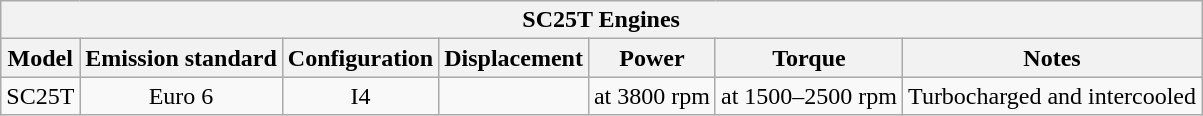<table class="wikitable" style="text-align:center; font-size:100%;">
<tr>
<th colspan=8>SC25T Engines</th>
</tr>
<tr style="background:#dcdcdc; text-align:center; vertical-align:middle;">
<th>Model</th>
<th>Emission standard</th>
<th>Configuration</th>
<th>Displacement</th>
<th>Power</th>
<th>Torque</th>
<th>Notes</th>
</tr>
<tr>
<td>SC25T</td>
<td>Euro 6</td>
<td>I4</td>
<td></td>
<td> at 3800 rpm</td>
<td> at 1500–2500 rpm</td>
<td>Turbocharged and intercooled</td>
</tr>
</table>
